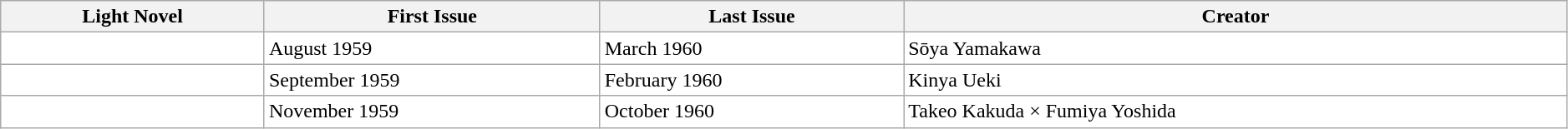<table class="wikitable sortable" style="background: #FFF;" width="99%">
<tr>
<th>Light Novel</th>
<th>First Issue</th>
<th>Last Issue</th>
<th>Creator</th>
</tr>
<tr>
<td></td>
<td>August 1959 </td>
<td>March 1960 </td>
<td>Sōya Yamakawa</td>
</tr>
<tr>
<td></td>
<td>September 1959 </td>
<td>February 1960 </td>
<td>Kinya Ueki</td>
</tr>
<tr>
<td></td>
<td>November 1959 </td>
<td>October 1960 </td>
<td>Takeo Kakuda × Fumiya Yoshida</td>
</tr>
</table>
